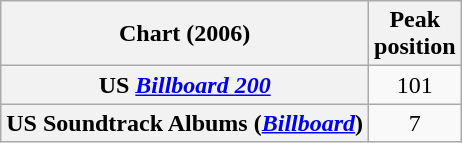<table class="wikitable plainrowheaders">
<tr>
<th scope="col">Chart (2006)</th>
<th scope="col">Peak<br>position</th>
</tr>
<tr>
<th scope=row>US <em><a href='#'>Billboard 200</a></em></th>
<td align="center">101</td>
</tr>
<tr>
<th scope=row>US Soundtrack Albums (<em><a href='#'>Billboard</a></em>)</th>
<td align="center">7</td>
</tr>
</table>
